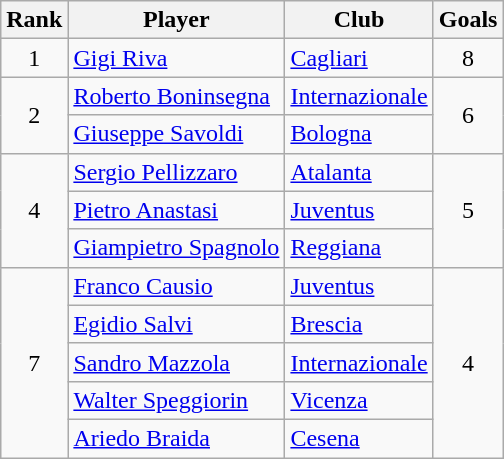<table class="wikitable sortable" style="text-align:center">
<tr>
<th>Rank</th>
<th>Player</th>
<th>Club</th>
<th>Goals</th>
</tr>
<tr>
<td>1</td>
<td align="left"><strong></strong> <a href='#'>Gigi Riva</a></td>
<td align="left"><a href='#'>Cagliari</a></td>
<td>8</td>
</tr>
<tr>
<td rowspan="2">2</td>
<td align="left"><strong></strong> <a href='#'>Roberto Boninsegna</a></td>
<td align="left"><a href='#'>Internazionale</a></td>
<td rowspan="2">6</td>
</tr>
<tr>
<td align="left"><strong></strong> <a href='#'>Giuseppe Savoldi</a></td>
<td align="left"><a href='#'>Bologna</a></td>
</tr>
<tr>
<td rowspan="3">4</td>
<td align="left"><strong></strong> <a href='#'>Sergio Pellizzaro</a></td>
<td align="left"><a href='#'>Atalanta</a></td>
<td rowspan="3">5</td>
</tr>
<tr>
<td align="left"><strong></strong> <a href='#'>Pietro Anastasi</a></td>
<td align="left"><a href='#'>Juventus</a></td>
</tr>
<tr>
<td align="left"><strong></strong> <a href='#'>Giampietro Spagnolo</a></td>
<td align="left"><a href='#'>Reggiana</a></td>
</tr>
<tr>
<td rowspan="5">7</td>
<td align="left"><strong></strong> <a href='#'>Franco Causio</a></td>
<td align="left"><a href='#'>Juventus</a></td>
<td rowspan="5">4</td>
</tr>
<tr>
<td align="left"><strong></strong> <a href='#'>Egidio Salvi</a></td>
<td align="left"><a href='#'>Brescia</a></td>
</tr>
<tr>
<td align="left"><strong></strong> <a href='#'>Sandro Mazzola</a></td>
<td align="left"><a href='#'>Internazionale</a></td>
</tr>
<tr>
<td align="left"><strong></strong> <a href='#'>Walter Speggiorin</a></td>
<td align="left"><a href='#'>Vicenza</a></td>
</tr>
<tr>
<td align="left"><strong></strong> <a href='#'>Ariedo Braida</a></td>
<td align="left"><a href='#'>Cesena</a></td>
</tr>
</table>
